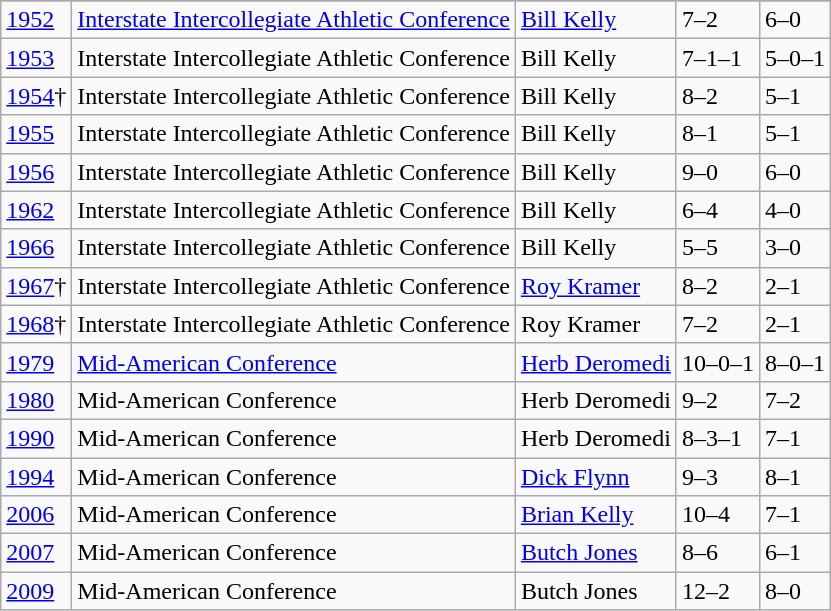<table class="wikitable">
<tr>
</tr>
<tr>
<td><a href='#'>1952</a></td>
<td><a href='#'>Interstate Intercollegiate Athletic Conference</a></td>
<td><a href='#'>Bill Kelly</a></td>
<td>7–2</td>
<td>6–0</td>
</tr>
<tr>
<td><a href='#'>1953</a></td>
<td>Interstate Intercollegiate Athletic Conference</td>
<td>Bill Kelly</td>
<td>7–1–1</td>
<td>5–0–1</td>
</tr>
<tr>
<td><a href='#'>1954</a>†</td>
<td>Interstate Intercollegiate Athletic Conference</td>
<td>Bill Kelly</td>
<td>8–2</td>
<td>5–1</td>
</tr>
<tr>
<td><a href='#'>1955</a></td>
<td>Interstate Intercollegiate Athletic Conference</td>
<td>Bill Kelly</td>
<td>8–1</td>
<td>5–1</td>
</tr>
<tr>
<td><a href='#'>1956</a></td>
<td>Interstate Intercollegiate Athletic Conference</td>
<td>Bill Kelly</td>
<td>9–0</td>
<td>6–0</td>
</tr>
<tr>
<td><a href='#'>1962</a></td>
<td>Interstate Intercollegiate Athletic Conference</td>
<td>Bill Kelly</td>
<td>6–4</td>
<td>4–0</td>
</tr>
<tr>
<td><a href='#'>1966</a></td>
<td>Interstate Intercollegiate Athletic Conference</td>
<td>Bill Kelly</td>
<td>5–5</td>
<td>3–0</td>
</tr>
<tr>
<td><a href='#'>1967</a>†</td>
<td>Interstate Intercollegiate Athletic Conference</td>
<td><a href='#'>Roy Kramer</a></td>
<td>8–2</td>
<td>2–1</td>
</tr>
<tr>
<td><a href='#'>1968</a>†</td>
<td>Interstate Intercollegiate Athletic Conference</td>
<td>Roy Kramer</td>
<td>7–2</td>
<td>2–1</td>
</tr>
<tr>
<td><a href='#'>1979</a></td>
<td><a href='#'>Mid-American Conference</a></td>
<td><a href='#'>Herb Deromedi</a></td>
<td>10–0–1</td>
<td>8–0–1</td>
</tr>
<tr>
<td><a href='#'>1980</a></td>
<td>Mid-American Conference</td>
<td>Herb Deromedi</td>
<td>9–2</td>
<td>7–2</td>
</tr>
<tr>
<td><a href='#'>1990</a></td>
<td>Mid-American Conference</td>
<td>Herb Deromedi</td>
<td>8–3–1</td>
<td>7–1</td>
</tr>
<tr>
<td><a href='#'>1994</a></td>
<td>Mid-American Conference</td>
<td><a href='#'>Dick Flynn</a></td>
<td>9–3</td>
<td>8–1</td>
</tr>
<tr>
<td><a href='#'>2006</a></td>
<td>Mid-American Conference</td>
<td><a href='#'>Brian Kelly</a></td>
<td>10–4</td>
<td>7–1</td>
</tr>
<tr>
<td><a href='#'>2007</a></td>
<td>Mid-American Conference</td>
<td><a href='#'>Butch Jones</a></td>
<td>8–6</td>
<td>6–1</td>
</tr>
<tr>
<td><a href='#'>2009</a></td>
<td>Mid-American Conference</td>
<td>Butch Jones</td>
<td>12–2</td>
<td>8–0</td>
</tr>
</table>
